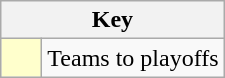<table class="wikitable" style="text-align: center;">
<tr>
<th colspan="2">Key</th>
</tr>
<tr>
<td style="background:#ffffcc; width:20px;"></td>
<td align="left">Teams to playoffs</td>
</tr>
</table>
